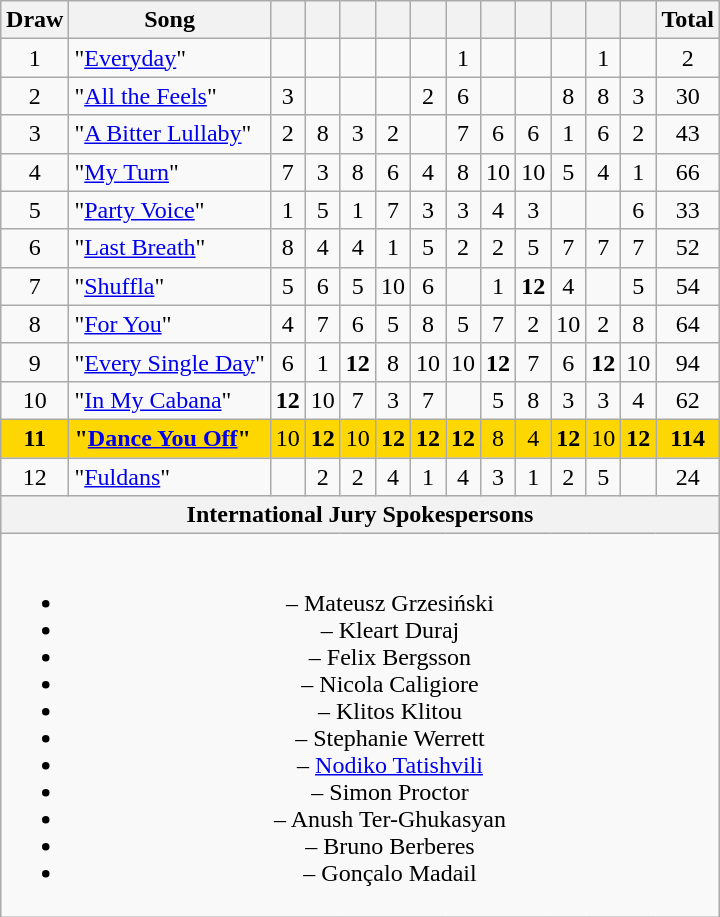<table class="sortable wikitable" style="margin: 1em auto 1em auto; text-align:center;">
<tr>
<th>Draw</th>
<th>Song</th>
<th></th>
<th></th>
<th></th>
<th></th>
<th></th>
<th></th>
<th></th>
<th></th>
<th></th>
<th></th>
<th></th>
<th>Total</th>
</tr>
<tr>
<td>1</td>
<td align=left>"<a href='#'>Everyday</a>"</td>
<td></td>
<td></td>
<td></td>
<td></td>
<td></td>
<td>1</td>
<td></td>
<td></td>
<td></td>
<td>1</td>
<td></td>
<td>2</td>
</tr>
<tr>
<td>2</td>
<td align=left>"<a href='#'>All the Feels</a>"</td>
<td>3</td>
<td></td>
<td></td>
<td></td>
<td>2</td>
<td>6</td>
<td></td>
<td></td>
<td>8</td>
<td>8</td>
<td>3</td>
<td>30</td>
</tr>
<tr>
<td>3</td>
<td align=left>"<a href='#'>A Bitter Lullaby</a>"</td>
<td>2</td>
<td>8</td>
<td>3</td>
<td>2</td>
<td></td>
<td>7</td>
<td>6</td>
<td>6</td>
<td>1</td>
<td>6</td>
<td>2</td>
<td>43</td>
</tr>
<tr>
<td>4</td>
<td align=left>"<a href='#'>My Turn</a>"</td>
<td>7</td>
<td>3</td>
<td>8</td>
<td>6</td>
<td>4</td>
<td>8</td>
<td>10</td>
<td>10</td>
<td>5</td>
<td>4</td>
<td>1</td>
<td>66</td>
</tr>
<tr>
<td>5</td>
<td align=left>"<a href='#'>Party Voice</a>"</td>
<td>1</td>
<td>5</td>
<td>1</td>
<td>7</td>
<td>3</td>
<td>3</td>
<td>4</td>
<td>3</td>
<td></td>
<td></td>
<td>6</td>
<td>33</td>
</tr>
<tr>
<td>6</td>
<td align=left>"<a href='#'>Last Breath</a>"</td>
<td>8</td>
<td>4</td>
<td>4</td>
<td>1</td>
<td>5</td>
<td>2</td>
<td>2</td>
<td>5</td>
<td>7</td>
<td>7</td>
<td>7</td>
<td>52</td>
</tr>
<tr>
<td>7</td>
<td align=left>"<a href='#'>Shuffla</a>"</td>
<td>5</td>
<td>6</td>
<td>5</td>
<td>10</td>
<td>6</td>
<td></td>
<td>1</td>
<td><strong>12</strong></td>
<td>4</td>
<td></td>
<td>5</td>
<td>54</td>
</tr>
<tr>
<td>8</td>
<td align=left>"<a href='#'>For You</a>"</td>
<td>4</td>
<td>7</td>
<td>6</td>
<td>5</td>
<td>8</td>
<td>5</td>
<td>7</td>
<td>2</td>
<td>10</td>
<td>2</td>
<td>8</td>
<td>64</td>
</tr>
<tr>
<td>9</td>
<td align=left>"<a href='#'>Every Single Day</a>"</td>
<td>6</td>
<td>1</td>
<td><strong>12</strong></td>
<td>8</td>
<td>10</td>
<td>10</td>
<td><strong>12</strong></td>
<td>7</td>
<td>6</td>
<td><strong>12</strong></td>
<td>10</td>
<td>94</td>
</tr>
<tr>
<td>10</td>
<td align=left>"<a href='#'>In My Cabana</a>"</td>
<td><strong>12</strong></td>
<td>10</td>
<td>7</td>
<td>3</td>
<td>7</td>
<td></td>
<td>5</td>
<td>8</td>
<td>3</td>
<td>3</td>
<td>4</td>
<td>62</td>
</tr>
<tr style="background:gold;">
<td><strong>11</strong></td>
<td align=left><strong>"<a href='#'>Dance You Off</a>"</strong></td>
<td>10</td>
<td><strong>12</strong></td>
<td>10</td>
<td><strong>12</strong></td>
<td><strong>12</strong></td>
<td><strong>12</strong></td>
<td>8</td>
<td>4</td>
<td><strong>12</strong></td>
<td>10</td>
<td><strong>12</strong></td>
<td><strong>114</strong></td>
</tr>
<tr>
<td>12</td>
<td align=left>"<a href='#'>Fuldans</a>"</td>
<td></td>
<td>2</td>
<td>2</td>
<td>4</td>
<td>1</td>
<td>4</td>
<td>3</td>
<td>1</td>
<td>2</td>
<td>5</td>
<td></td>
<td>24</td>
</tr>
<tr class="sortbottom">
<th colspan=14>International Jury Spokespersons</th>
</tr>
<tr class="sortbottom">
<td colspan="14"><br><ul><li> – Mateusz Grzesiński</li><li> – Kleart Duraj</li><li> – Felix Bergsson</li><li> – Nicola Caligiore</li><li> – Klitos Klitou</li><li> – Stephanie Werrett</li><li> – <a href='#'>Nodiko Tatishvili</a></li><li> – Simon Proctor</li><li> – Anush Ter-Ghukasyan</li><li> – Bruno Berberes</li><li> – Gonçalo Madail</li></ul></td>
</tr>
</table>
